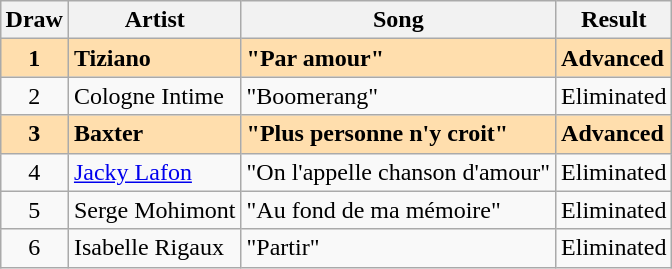<table class="sortable wikitable" style="margin: 1em auto 1em auto">
<tr>
<th>Draw</th>
<th>Artist</th>
<th>Song</th>
<th>Result</th>
</tr>
<tr style="font-weight:bold; background:navajowhite;">
<td align="center">1</td>
<td>Tiziano</td>
<td>"Par amour"</td>
<td>Advanced</td>
</tr>
<tr>
<td align="center">2</td>
<td>Cologne Intime</td>
<td>"Boomerang"</td>
<td>Eliminated</td>
</tr>
<tr style="font-weight:bold; background:navajowhite;">
<td align="center">3</td>
<td>Baxter</td>
<td>"Plus personne n'y croit"</td>
<td>Advanced</td>
</tr>
<tr>
<td align="center">4</td>
<td><a href='#'>Jacky Lafon</a></td>
<td>"On l'appelle chanson d'amour"</td>
<td>Eliminated</td>
</tr>
<tr>
<td align="center">5</td>
<td>Serge Mohimont</td>
<td>"Au fond de ma mémoire"</td>
<td>Eliminated</td>
</tr>
<tr>
<td align="center">6</td>
<td>Isabelle Rigaux</td>
<td>"Partir"</td>
<td>Eliminated</td>
</tr>
</table>
